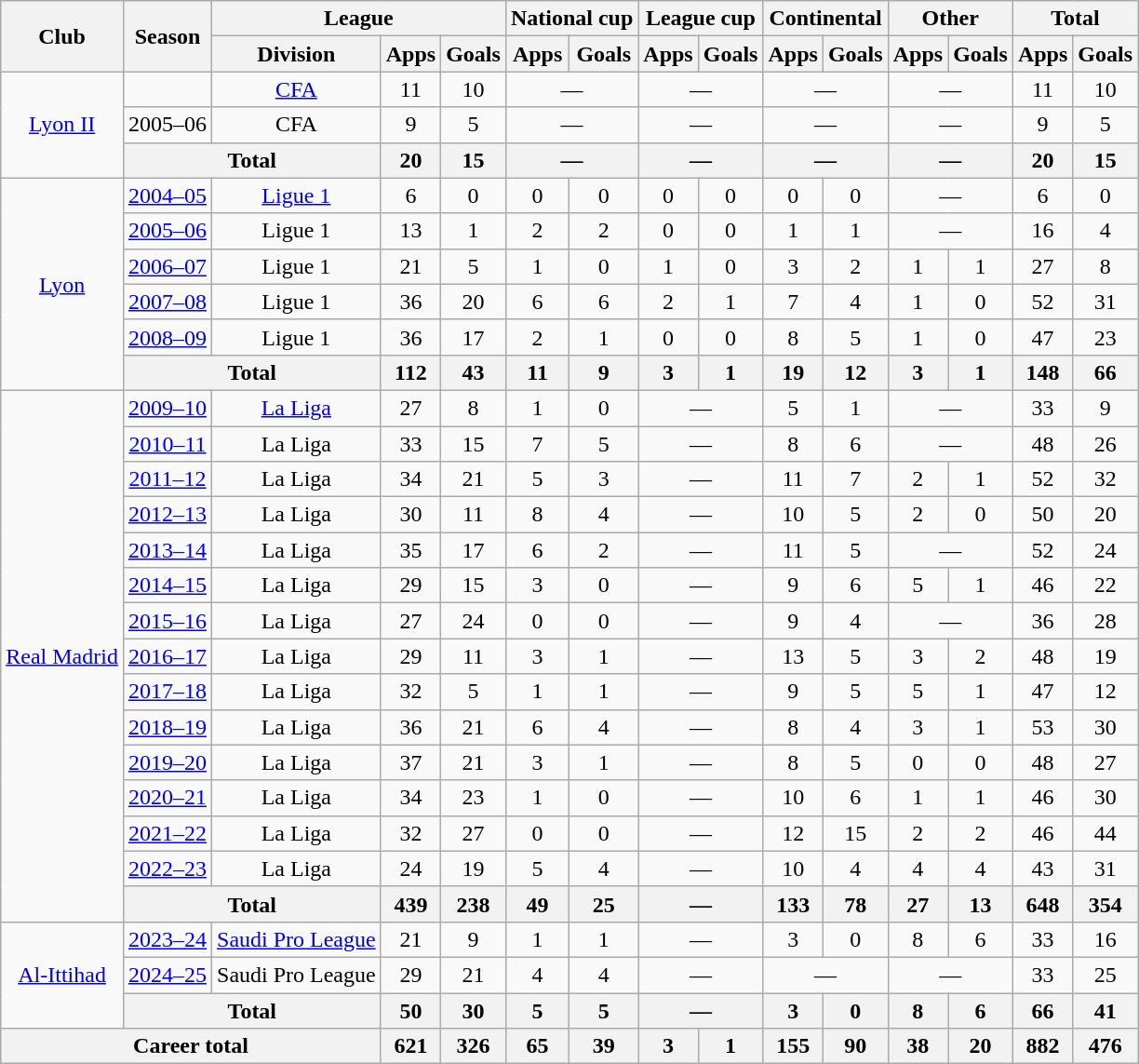<table class="wikitable" style="text-align: center;">
<tr>
<th rowspan="2">Club</th>
<th rowspan="2">Season</th>
<th colspan="3">League</th>
<th colspan="2">National cup</th>
<th colspan="2">League cup</th>
<th colspan="2">Continental</th>
<th colspan="2">Other</th>
<th colspan="2">Total</th>
</tr>
<tr>
<th>Division</th>
<th>Apps</th>
<th>Goals</th>
<th>Apps</th>
<th>Goals</th>
<th>Apps</th>
<th>Goals</th>
<th>Apps</th>
<th>Goals</th>
<th>Apps</th>
<th>Goals</th>
<th>Apps</th>
<th>Goals</th>
</tr>
<tr>
<td rowspan="3"><a href='#'>Lyon II</a></td>
<td></td>
<td><a href='#'>CFA</a></td>
<td>11</td>
<td>10</td>
<td colspan="2">—</td>
<td colspan="2">—</td>
<td colspan="2">—</td>
<td colspan="2">—</td>
<td>11</td>
<td>10</td>
</tr>
<tr>
<td>2005–06</td>
<td>CFA</td>
<td>9</td>
<td>5</td>
<td colspan="2">—</td>
<td colspan="2">—</td>
<td colspan="2">—</td>
<td colspan="2">—</td>
<td>9</td>
<td>5</td>
</tr>
<tr>
<th colspan="2">Total</th>
<th>20</th>
<th>15</th>
<th colspan="2">—</th>
<th colspan="2">—</th>
<th colspan="2">—</th>
<th colspan="2">—</th>
<th>20</th>
<th>15</th>
</tr>
<tr>
<td rowspan="6"><a href='#'>Lyon</a></td>
<td><a href='#'>2004–05</a></td>
<td><a href='#'>Ligue 1</a></td>
<td>6</td>
<td>0</td>
<td>0</td>
<td>0</td>
<td>0</td>
<td>0</td>
<td>0</td>
<td>0</td>
<td colspan="2">—</td>
<td>6</td>
<td>0</td>
</tr>
<tr>
<td><a href='#'>2005–06</a></td>
<td>Ligue 1</td>
<td>13</td>
<td>1</td>
<td>2</td>
<td>2</td>
<td>0</td>
<td>0</td>
<td>1</td>
<td>1</td>
<td colspan="2">—</td>
<td>16</td>
<td>4</td>
</tr>
<tr>
<td><a href='#'>2006–07</a></td>
<td>Ligue 1</td>
<td>21</td>
<td>5</td>
<td>1</td>
<td>0</td>
<td>1</td>
<td>0</td>
<td>3</td>
<td>2</td>
<td>1</td>
<td>1</td>
<td>27</td>
<td>8</td>
</tr>
<tr>
<td><a href='#'>2007–08</a></td>
<td>Ligue 1</td>
<td>36</td>
<td>20</td>
<td>6</td>
<td>6</td>
<td>2</td>
<td>1</td>
<td>7</td>
<td>4</td>
<td>1</td>
<td>0</td>
<td>52</td>
<td>31</td>
</tr>
<tr>
<td><a href='#'>2008–09</a></td>
<td>Ligue 1</td>
<td>36</td>
<td>17</td>
<td>2</td>
<td>1</td>
<td>0</td>
<td>0</td>
<td>8</td>
<td>5</td>
<td>1</td>
<td>0</td>
<td>47</td>
<td>23</td>
</tr>
<tr>
<th colspan="2">Total</th>
<th>112</th>
<th>43</th>
<th>11</th>
<th>9</th>
<th>3</th>
<th>1</th>
<th>19</th>
<th>12</th>
<th>3</th>
<th>1</th>
<th>148</th>
<th>66</th>
</tr>
<tr>
<td rowspan="15"><a href='#'>Real Madrid</a></td>
<td><a href='#'>2009–10</a></td>
<td><a href='#'>La Liga</a></td>
<td>27</td>
<td>8</td>
<td>1</td>
<td>0</td>
<td colspan="2">—</td>
<td>5</td>
<td>1</td>
<td colspan="2">—</td>
<td>33</td>
<td>9</td>
</tr>
<tr>
<td><a href='#'>2010–11</a></td>
<td>La Liga</td>
<td>33</td>
<td>15</td>
<td>7</td>
<td>5</td>
<td colspan="2">—</td>
<td>8</td>
<td>6</td>
<td colspan="2">—</td>
<td>48</td>
<td>26</td>
</tr>
<tr>
<td><a href='#'>2011–12</a></td>
<td>La Liga</td>
<td>34</td>
<td>21</td>
<td>5</td>
<td>3</td>
<td colspan="2">—</td>
<td>11</td>
<td>7</td>
<td>2</td>
<td>1</td>
<td>52</td>
<td>32</td>
</tr>
<tr>
<td><a href='#'>2012–13</a></td>
<td>La Liga</td>
<td>30</td>
<td>11</td>
<td>8</td>
<td>4</td>
<td colspan="2">—</td>
<td>10</td>
<td>5</td>
<td>2</td>
<td>0</td>
<td>50</td>
<td>20</td>
</tr>
<tr>
<td><a href='#'>2013–14</a></td>
<td>La Liga</td>
<td>35</td>
<td>17</td>
<td>6</td>
<td>2</td>
<td colspan="2">—</td>
<td>11</td>
<td>5</td>
<td colspan="2">—</td>
<td>52</td>
<td>24</td>
</tr>
<tr>
<td><a href='#'>2014–15</a></td>
<td>La Liga</td>
<td>29</td>
<td>15</td>
<td>3</td>
<td>0</td>
<td colspan="2">—</td>
<td>9</td>
<td>6</td>
<td>5</td>
<td>1</td>
<td>46</td>
<td>22</td>
</tr>
<tr>
<td><a href='#'>2015–16</a></td>
<td>La Liga</td>
<td>27</td>
<td>24</td>
<td>0</td>
<td>0</td>
<td colspan="2">—</td>
<td>9</td>
<td>4</td>
<td colspan="2">—</td>
<td>36</td>
<td>28</td>
</tr>
<tr>
<td><a href='#'>2016–17</a></td>
<td>La Liga</td>
<td>29</td>
<td>11</td>
<td>3</td>
<td>1</td>
<td colspan="2">—</td>
<td>13</td>
<td>5</td>
<td>3</td>
<td>2</td>
<td>48</td>
<td>19</td>
</tr>
<tr>
<td><a href='#'>2017–18</a></td>
<td>La Liga</td>
<td>32</td>
<td>5</td>
<td>1</td>
<td>1</td>
<td colspan="2">—</td>
<td>9</td>
<td>5</td>
<td>5</td>
<td>1</td>
<td>47</td>
<td>12</td>
</tr>
<tr>
<td><a href='#'>2018–19</a></td>
<td>La Liga</td>
<td>36</td>
<td>21</td>
<td>6</td>
<td>4</td>
<td colspan="2">—</td>
<td>8</td>
<td>4</td>
<td>3</td>
<td>1</td>
<td>53</td>
<td>30</td>
</tr>
<tr>
<td><a href='#'>2019–20</a></td>
<td>La Liga</td>
<td>37</td>
<td>21</td>
<td>3</td>
<td>1</td>
<td colspan="2">—</td>
<td>8</td>
<td>5</td>
<td>0</td>
<td>0</td>
<td>48</td>
<td>27</td>
</tr>
<tr>
<td><a href='#'>2020–21</a></td>
<td>La Liga</td>
<td>34</td>
<td>23</td>
<td>1</td>
<td>0</td>
<td colspan="2">—</td>
<td>10</td>
<td>6</td>
<td>1</td>
<td>1</td>
<td>46</td>
<td>30</td>
</tr>
<tr>
<td><a href='#'>2021–22</a></td>
<td>La Liga</td>
<td>32</td>
<td>27</td>
<td>0</td>
<td>0</td>
<td colspan="2">—</td>
<td>12</td>
<td>15</td>
<td>2</td>
<td>2</td>
<td>46</td>
<td>44</td>
</tr>
<tr>
<td><a href='#'>2022–23</a></td>
<td>La Liga</td>
<td>24</td>
<td>19</td>
<td>5</td>
<td>4</td>
<td colspan="2">—</td>
<td>10</td>
<td>4</td>
<td>4</td>
<td>4</td>
<td>43</td>
<td>31</td>
</tr>
<tr>
<th colspan="2">Total</th>
<th>439</th>
<th>238</th>
<th>49</th>
<th>25</th>
<th colspan="2">—</th>
<th>133</th>
<th>78</th>
<th>27</th>
<th>13</th>
<th>648</th>
<th>354</th>
</tr>
<tr>
<td rowspan="3"><a href='#'>Al-Ittihad</a></td>
<td><a href='#'>2023–24</a></td>
<td><a href='#'>Saudi Pro League</a></td>
<td>21</td>
<td>9</td>
<td>1</td>
<td>1</td>
<td colspan="2">—</td>
<td>3</td>
<td>0</td>
<td>8</td>
<td>6</td>
<td>33</td>
<td>16</td>
</tr>
<tr>
<td><a href='#'>2024–25</a></td>
<td>Saudi Pro League</td>
<td>29</td>
<td>21</td>
<td>4</td>
<td>4</td>
<td colspan="2">—</td>
<td colspan="2">—</td>
<td colspan="2">—</td>
<td>33</td>
<td>25</td>
</tr>
<tr>
<th colspan="2">Total</th>
<th>50</th>
<th>30</th>
<th>5</th>
<th>5</th>
<th colspan="2">—</th>
<th>3</th>
<th>0</th>
<th>8</th>
<th>6</th>
<th>66</th>
<th>41</th>
</tr>
<tr>
<th colspan="3">Career total</th>
<th>621</th>
<th>326</th>
<th>65</th>
<th>39</th>
<th>3</th>
<th>1</th>
<th>155</th>
<th>90</th>
<th>38</th>
<th>20</th>
<th>882</th>
<th>476</th>
</tr>
</table>
